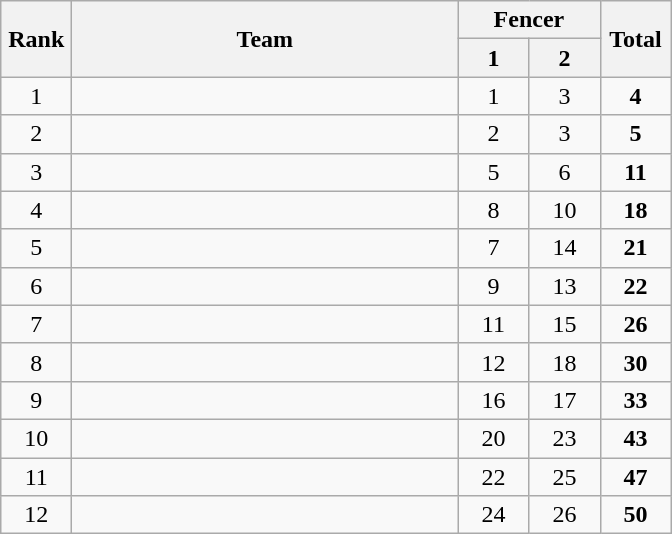<table class=wikitable style="text-align:center">
<tr>
<th rowspan=2 width=40>Rank</th>
<th rowspan=2 width=250>Team</th>
<th colspan=2>Fencer</th>
<th rowspan=2 width=40>Total</th>
</tr>
<tr>
<th width=40>1</th>
<th width=40>2</th>
</tr>
<tr>
<td>1</td>
<td align=left></td>
<td>1</td>
<td>3</td>
<td><strong>4</strong></td>
</tr>
<tr>
<td>2</td>
<td align=left></td>
<td>2</td>
<td>3</td>
<td><strong>5</strong></td>
</tr>
<tr>
<td>3</td>
<td align=left></td>
<td>5</td>
<td>6</td>
<td><strong>11</strong></td>
</tr>
<tr>
<td>4</td>
<td align=left></td>
<td>8</td>
<td>10</td>
<td><strong>18</strong></td>
</tr>
<tr>
<td>5</td>
<td align=left></td>
<td>7</td>
<td>14</td>
<td><strong>21</strong></td>
</tr>
<tr>
<td>6</td>
<td align=left></td>
<td>9</td>
<td>13</td>
<td><strong>22</strong></td>
</tr>
<tr>
<td>7</td>
<td align=left></td>
<td>11</td>
<td>15</td>
<td><strong>26</strong></td>
</tr>
<tr>
<td>8</td>
<td align=left></td>
<td>12</td>
<td>18</td>
<td><strong>30</strong></td>
</tr>
<tr>
<td>9</td>
<td align=left></td>
<td>16</td>
<td>17</td>
<td><strong>33</strong></td>
</tr>
<tr>
<td>10</td>
<td align=left></td>
<td>20</td>
<td>23</td>
<td><strong>43</strong></td>
</tr>
<tr>
<td>11</td>
<td align=left></td>
<td>22</td>
<td>25</td>
<td><strong>47</strong></td>
</tr>
<tr>
<td>12</td>
<td align=left></td>
<td>24</td>
<td>26</td>
<td><strong>50</strong></td>
</tr>
</table>
